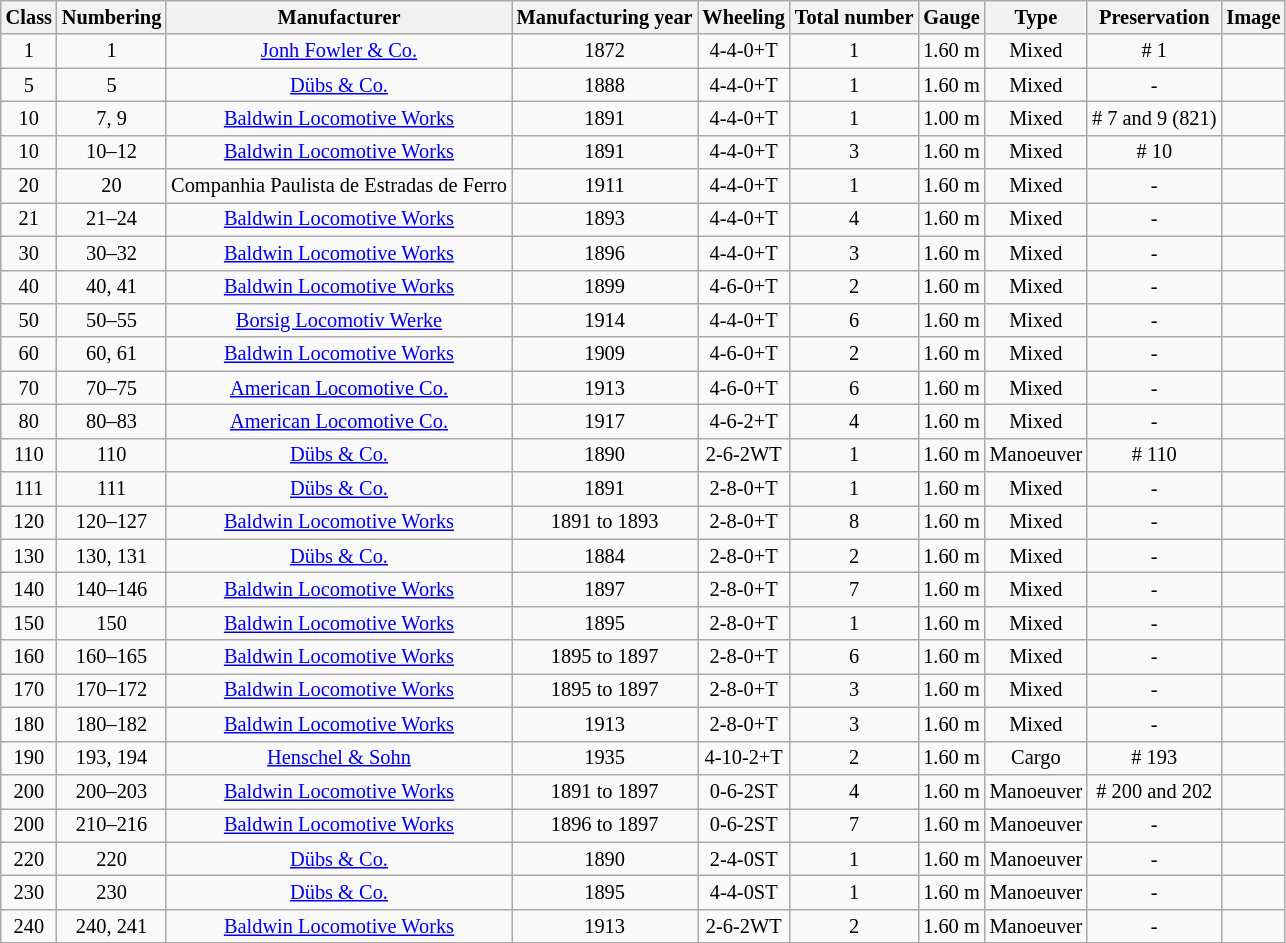<table class="wikitable sortable" style="font-size:85%;">
<tr>
<th>Class</th>
<th>Numbering</th>
<th>Manufacturer</th>
<th>Manufacturing year</th>
<th>Wheeling</th>
<th>Total number</th>
<th>Gauge</th>
<th>Type</th>
<th>Preservation</th>
<th class="Unsortable">Image</th>
</tr>
<tr style="text-align:center">
<td>1</td>
<td>1</td>
<td><a href='#'>Jonh Fowler & Co.</a></td>
<td>1872</td>
<td>4-4-0+T</td>
<td>1</td>
<td>1.60 m</td>
<td>Mixed</td>
<td># 1</td>
<td></td>
</tr>
<tr style="text-align:center">
<td>5</td>
<td>5</td>
<td><a href='#'>Dübs & Co.</a></td>
<td>1888</td>
<td>4-4-0+T</td>
<td>1</td>
<td>1.60 m</td>
<td>Mixed</td>
<td>-</td>
<td></td>
</tr>
<tr style="text-align:center">
<td>10</td>
<td>7, 9</td>
<td><a href='#'>Baldwin Locomotive Works</a></td>
<td>1891</td>
<td>4-4-0+T</td>
<td>1</td>
<td>1.00 m</td>
<td>Mixed</td>
<td># 7 and 9 (821)</td>
<td></td>
</tr>
<tr style="text-align:center">
<td>10</td>
<td>10–12</td>
<td><a href='#'>Baldwin Locomotive Works</a></td>
<td>1891</td>
<td>4-4-0+T</td>
<td>3</td>
<td>1.60 m</td>
<td>Mixed</td>
<td># 10</td>
<td></td>
</tr>
<tr style="text-align:center">
<td>20</td>
<td>20</td>
<td>Companhia Paulista de Estradas de Ferro</td>
<td>1911</td>
<td>4-4-0+T</td>
<td>1</td>
<td>1.60 m</td>
<td>Mixed</td>
<td>-</td>
<td></td>
</tr>
<tr style="text-align:center">
<td>21</td>
<td>21–24</td>
<td><a href='#'>Baldwin Locomotive Works</a></td>
<td>1893</td>
<td>4-4-0+T</td>
<td>4</td>
<td>1.60 m</td>
<td>Mixed</td>
<td>-</td>
<td></td>
</tr>
<tr style="text-align:center">
<td>30</td>
<td>30–32</td>
<td><a href='#'>Baldwin Locomotive Works</a></td>
<td>1896</td>
<td>4-4-0+T</td>
<td>3</td>
<td>1.60 m</td>
<td>Mixed</td>
<td>-</td>
<td></td>
</tr>
<tr style="text-align:center">
<td>40</td>
<td>40, 41</td>
<td><a href='#'>Baldwin Locomotive Works</a></td>
<td>1899</td>
<td>4-6-0+T</td>
<td>2</td>
<td>1.60 m</td>
<td>Mixed</td>
<td>-</td>
<td></td>
</tr>
<tr style="text-align:center">
<td>50</td>
<td>50–55</td>
<td><a href='#'>Borsig Locomotiv Werke</a></td>
<td>1914</td>
<td>4-4-0+T</td>
<td>6</td>
<td>1.60 m</td>
<td>Mixed</td>
<td>-</td>
<td></td>
</tr>
<tr style="text-align:center">
<td>60</td>
<td>60, 61</td>
<td><a href='#'>Baldwin Locomotive Works</a></td>
<td>1909</td>
<td>4-6-0+T</td>
<td>2</td>
<td>1.60 m</td>
<td>Mixed</td>
<td>-</td>
<td></td>
</tr>
<tr style="text-align:center">
<td>70</td>
<td>70–75</td>
<td><a href='#'>American Locomotive Co.</a></td>
<td>1913</td>
<td>4-6-0+T</td>
<td>6</td>
<td>1.60 m</td>
<td>Mixed</td>
<td>-</td>
<td></td>
</tr>
<tr style="text-align:center">
<td>80</td>
<td>80–83</td>
<td><a href='#'>American Locomotive Co.</a></td>
<td>1917</td>
<td>4-6-2+T</td>
<td>4</td>
<td>1.60 m</td>
<td>Mixed</td>
<td>-</td>
<td></td>
</tr>
<tr style="text-align:center">
<td>110</td>
<td>110</td>
<td><a href='#'>Dübs & Co.</a></td>
<td>1890</td>
<td>2-6-2WT</td>
<td>1</td>
<td>1.60 m</td>
<td>Manoeuver</td>
<td># 110</td>
<td></td>
</tr>
<tr style="text-align:center">
<td>111</td>
<td>111</td>
<td><a href='#'>Dübs & Co.</a></td>
<td>1891</td>
<td>2-8-0+T</td>
<td>1</td>
<td>1.60 m</td>
<td>Mixed</td>
<td>-</td>
<td></td>
</tr>
<tr style="text-align:center">
<td>120</td>
<td>120–127</td>
<td><a href='#'>Baldwin Locomotive Works</a></td>
<td>1891 to 1893</td>
<td>2-8-0+T</td>
<td>8</td>
<td>1.60 m</td>
<td>Mixed</td>
<td>-</td>
<td></td>
</tr>
<tr style="text-align:center">
<td>130</td>
<td>130, 131</td>
<td><a href='#'>Dübs & Co.</a></td>
<td>1884</td>
<td>2-8-0+T</td>
<td>2</td>
<td>1.60 m</td>
<td>Mixed</td>
<td>-</td>
<td></td>
</tr>
<tr style="text-align:center">
<td>140</td>
<td>140–146</td>
<td><a href='#'>Baldwin Locomotive Works</a></td>
<td>1897</td>
<td>2-8-0+T</td>
<td>7</td>
<td>1.60 m</td>
<td>Mixed</td>
<td>-</td>
<td></td>
</tr>
<tr style="text-align:center">
<td>150</td>
<td>150</td>
<td><a href='#'>Baldwin Locomotive Works</a></td>
<td>1895</td>
<td>2-8-0+T</td>
<td>1</td>
<td>1.60 m</td>
<td>Mixed</td>
<td>-</td>
<td></td>
</tr>
<tr style="text-align:center">
<td>160</td>
<td>160–165</td>
<td><a href='#'>Baldwin Locomotive Works</a></td>
<td>1895 to 1897</td>
<td>2-8-0+T</td>
<td>6</td>
<td>1.60 m</td>
<td>Mixed</td>
<td>-</td>
<td></td>
</tr>
<tr style="text-align:center">
<td>170</td>
<td>170–172</td>
<td><a href='#'>Baldwin Locomotive Works</a></td>
<td>1895 to 1897</td>
<td>2-8-0+T</td>
<td>3</td>
<td>1.60 m</td>
<td>Mixed</td>
<td>-</td>
<td></td>
</tr>
<tr style="text-align:center">
<td>180</td>
<td>180–182</td>
<td><a href='#'>Baldwin Locomotive Works</a></td>
<td>1913</td>
<td>2-8-0+T</td>
<td>3</td>
<td>1.60 m</td>
<td>Mixed</td>
<td>-</td>
<td></td>
</tr>
<tr style="text-align:center">
<td>190</td>
<td>193, 194</td>
<td><a href='#'>Henschel & Sohn</a></td>
<td>1935</td>
<td>4-10-2+T</td>
<td>2</td>
<td>1.60 m</td>
<td>Cargo</td>
<td># 193</td>
<td></td>
</tr>
<tr style="text-align:center">
<td>200</td>
<td>200–203</td>
<td><a href='#'>Baldwin Locomotive Works</a></td>
<td>1891 to 1897</td>
<td>0-6-2ST</td>
<td>4</td>
<td>1.60 m</td>
<td>Manoeuver</td>
<td># 200 and 202</td>
<td></td>
</tr>
<tr style="text-align:center">
<td>200</td>
<td>210–216</td>
<td><a href='#'>Baldwin Locomotive Works</a></td>
<td>1896 to 1897</td>
<td>0-6-2ST</td>
<td>7</td>
<td>1.60 m</td>
<td>Manoeuver</td>
<td>-</td>
<td></td>
</tr>
<tr style="text-align:center">
<td>220</td>
<td>220</td>
<td><a href='#'>Dübs & Co.</a></td>
<td>1890</td>
<td>2-4-0ST</td>
<td>1</td>
<td>1.60 m</td>
<td>Manoeuver</td>
<td>-</td>
<td></td>
</tr>
<tr style="text-align:center">
<td>230</td>
<td>230</td>
<td><a href='#'>Dübs & Co.</a></td>
<td>1895</td>
<td>4-4-0ST</td>
<td>1</td>
<td>1.60 m</td>
<td>Manoeuver</td>
<td>-</td>
<td></td>
</tr>
<tr style="text-align:center">
<td>240</td>
<td>240, 241</td>
<td><a href='#'>Baldwin Locomotive Works</a></td>
<td>1913</td>
<td>2-6-2WT</td>
<td>2</td>
<td>1.60 m</td>
<td>Manoeuver</td>
<td>-</td>
<td></td>
</tr>
</table>
